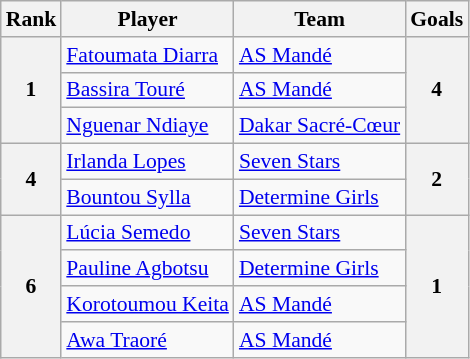<table class="wikitable" style="text-align:center; font-size:90%">
<tr>
<th>Rank</th>
<th>Player</th>
<th>Team</th>
<th>Goals</th>
</tr>
<tr>
<th rowspan=3>1</th>
<td align=left> <a href='#'>Fatoumata Diarra</a></td>
<td align=left> <a href='#'>AS Mandé</a></td>
<th rowspan=3>4</th>
</tr>
<tr>
<td align=left> <a href='#'>Bassira Touré</a></td>
<td align=left> <a href='#'>AS Mandé</a></td>
</tr>
<tr>
<td align=left> <a href='#'>Nguenar Ndiaye</a></td>
<td align=left> <a href='#'>Dakar Sacré-Cœur</a></td>
</tr>
<tr>
<th rowspan=2>4</th>
<td align=left> <a href='#'>Irlanda Lopes</a></td>
<td align=left> <a href='#'>Seven Stars</a></td>
<th rowspan=2>2</th>
</tr>
<tr>
<td align=left> <a href='#'>Bountou Sylla</a></td>
<td align=left> <a href='#'>Determine Girls</a></td>
</tr>
<tr>
<th rowspan=7>6</th>
<td align=left> <a href='#'>Lúcia Semedo</a></td>
<td align=left> <a href='#'>Seven Stars</a></td>
<th rowspan=7>1</th>
</tr>
<tr>
<td align=left> <a href='#'>Pauline Agbotsu</a></td>
<td align=left> <a href='#'>Determine Girls</a></td>
</tr>
<tr>
<td align=left> <a href='#'>Korotoumou Keita</a></td>
<td align=left> <a href='#'>AS Mandé</a></td>
</tr>
<tr>
<td align=left> <a href='#'>Awa Traoré</a></td>
<td align=left> <a href='#'>AS Mandé</a></td>
</tr>
</table>
